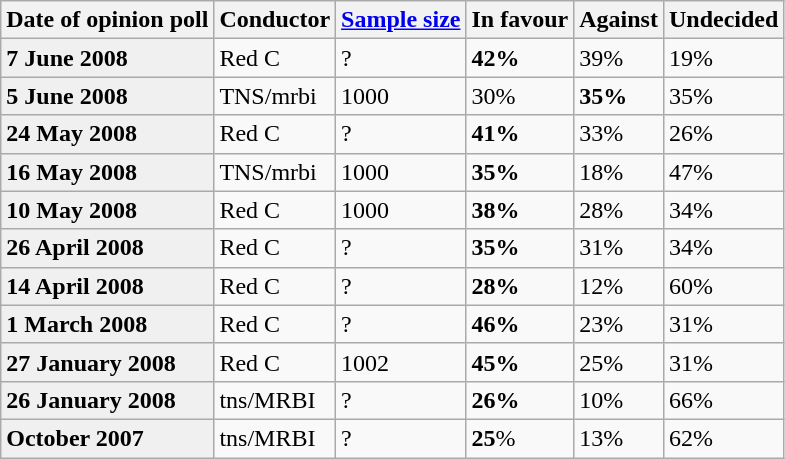<table class="wikitable">
<tr>
<th>Date of opinion poll</th>
<th>Conductor</th>
<th><a href='#'>Sample size</a></th>
<th>In favour</th>
<th>Against</th>
<th>Undecided</th>
</tr>
<tr>
<td bgcolor="#F0F0F0"><strong>7 June 2008</strong></td>
<td>Red C</td>
<td>?</td>
<td><strong>42%</strong></td>
<td>39%</td>
<td>19%</td>
</tr>
<tr>
<td bgcolor="#F0F0F0"><strong>5 June 2008</strong></td>
<td>TNS/mrbi</td>
<td>1000</td>
<td>30%</td>
<td><strong>35%</strong></td>
<td>35%</td>
</tr>
<tr>
<td bgcolor="#F0F0F0"><strong>24 May 2008</strong></td>
<td>Red C</td>
<td>?</td>
<td><strong>41%</strong></td>
<td>33%</td>
<td>26%</td>
</tr>
<tr>
<td bgcolor="#F0F0F0"><strong>16 May 2008</strong></td>
<td>TNS/mrbi</td>
<td>1000</td>
<td><strong>35%</strong></td>
<td>18%</td>
<td>47%</td>
</tr>
<tr>
<td bgcolor="#F0F0F0"><strong>10 May 2008</strong></td>
<td>Red C</td>
<td>1000</td>
<td><strong>38%</strong></td>
<td>28%</td>
<td>34%</td>
</tr>
<tr>
<td bgcolor="#F0F0F0"><strong>26 April 2008</strong></td>
<td>Red C</td>
<td>?</td>
<td><strong>35%</strong></td>
<td>31%</td>
<td>34%</td>
</tr>
<tr>
<td bgcolor="#F0F0F0"><strong>14 April 2008</strong></td>
<td>Red C</td>
<td>?</td>
<td><strong>28%</strong></td>
<td>12%</td>
<td>60%</td>
</tr>
<tr>
<td bgcolor="#F0F0F0"><strong>1 March 2008</strong></td>
<td>Red C</td>
<td>?</td>
<td><strong>46%</strong></td>
<td>23%</td>
<td>31%</td>
</tr>
<tr>
<td bgcolor="#F0F0F0"><strong>27 January 2008</strong></td>
<td>Red C</td>
<td>1002</td>
<td><strong>45%</strong></td>
<td>25%</td>
<td>31%</td>
</tr>
<tr>
<td bgcolor="#F0F0F0"><strong>26 January 2008</strong></td>
<td>tns/MRBI</td>
<td>?</td>
<td><strong>26%</strong></td>
<td>10%</td>
<td>66%</td>
</tr>
<tr>
<td bgcolor="#F0F0F0"><strong>October 2007</strong></td>
<td>tns/MRBI</td>
<td>?</td>
<td><strong>25</strong>%</td>
<td>13%</td>
<td>62%</td>
</tr>
</table>
